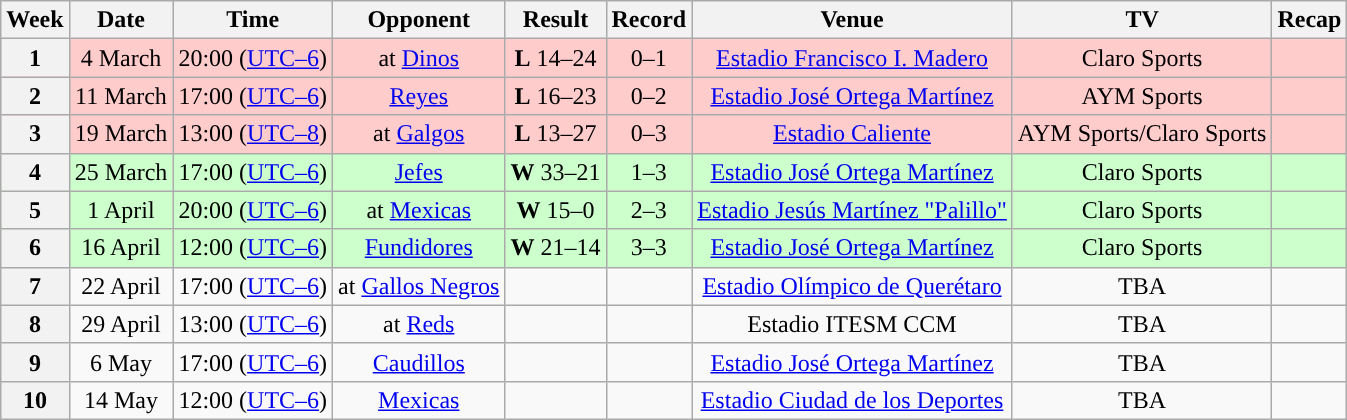<table class="wikitable" style="text-align:center">
<tr>
<th>Week</th>
<th>Date</th>
<th>Time</th>
<th>Opponent</th>
<th>Result</th>
<th>Record</th>
<th>Venue</th>
<th>TV</th>
<th>Recap</th>
</tr>
<tr style="background:#fcc">
<th>1</th>
<td>4 March</td>
<td>20:00 (<a href='#'>UTC–6</a>)</td>
<td>at <a href='#'>Dinos</a></td>
<td><strong>L</strong> 14–24</td>
<td>0–1</td>
<td><a href='#'>Estadio Francisco I. Madero</a></td>
<td>Claro Sports</td>
<td></td>
</tr>
<tr style="background:#fcc">
<th>2</th>
<td>11 March</td>
<td>17:00 (<a href='#'>UTC–6</a>)</td>
<td><a href='#'>Reyes</a></td>
<td><strong>L</strong> 16–23</td>
<td>0–2</td>
<td><a href='#'>Estadio José Ortega Martínez</a></td>
<td>AYM Sports</td>
<td></td>
</tr>
<tr style="background:#fcc">
<th>3</th>
<td>19 March</td>
<td>13:00 (<a href='#'>UTC–8</a>)</td>
<td>at <a href='#'>Galgos</a></td>
<td><strong>L</strong> 13–27</td>
<td>0–3</td>
<td><a href='#'>Estadio Caliente</a></td>
<td>AYM Sports/Claro Sports</td>
<td></td>
</tr>
<tr style="background:#cfc">
<th>4</th>
<td>25 March</td>
<td>17:00 (<a href='#'>UTC–6</a>)</td>
<td><a href='#'>Jefes</a></td>
<td><strong>W</strong> 33–21</td>
<td>1–3</td>
<td><a href='#'>Estadio José Ortega Martínez</a></td>
<td>Claro Sports</td>
<td></td>
</tr>
<tr style="background:#cfc">
<th>5</th>
<td>1 April</td>
<td>20:00 (<a href='#'>UTC–6</a>)</td>
<td>at <a href='#'>Mexicas</a></td>
<td><strong>W</strong> 15–0</td>
<td>2–3</td>
<td><a href='#'>Estadio Jesús Martínez "Palillo"</a></td>
<td>Claro Sports</td>
<td></td>
</tr>
<tr style="background:#cfc">
<th>6</th>
<td>16 April</td>
<td>12:00 (<a href='#'>UTC–6</a>)</td>
<td><a href='#'>Fundidores</a></td>
<td><strong>W</strong> 21–14</td>
<td>3–3</td>
<td><a href='#'>Estadio José Ortega Martínez</a></td>
<td>Claro Sports</td>
<td></td>
</tr>
<tr style="background:#">
<th>7</th>
<td>22 April</td>
<td>17:00 (<a href='#'>UTC–6</a>)</td>
<td>at <a href='#'>Gallos Negros</a></td>
<td></td>
<td></td>
<td><a href='#'>Estadio Olímpico de Querétaro</a></td>
<td>TBA</td>
<td></td>
</tr>
<tr style="background:#">
<th>8</th>
<td>29 April</td>
<td>13:00 (<a href='#'>UTC–6</a>)</td>
<td>at <a href='#'>Reds</a></td>
<td></td>
<td></td>
<td>Estadio ITESM CCM</td>
<td>TBA</td>
<td></td>
</tr>
<tr style="background:#">
<th>9</th>
<td>6 May</td>
<td>17:00 (<a href='#'>UTC–6</a>)</td>
<td><a href='#'>Caudillos</a></td>
<td></td>
<td></td>
<td><a href='#'>Estadio José Ortega Martínez</a></td>
<td>TBA</td>
<td></td>
</tr>
<tr style="background:#">
<th>10</th>
<td>14 May</td>
<td>12:00 (<a href='#'>UTC–6</a>)</td>
<td><a href='#'>Mexicas</a></td>
<td></td>
<td></td>
<td><a href='#'>Estadio Ciudad de los Deportes</a></td>
<td>TBA</td>
<td></td>
</tr>
</table>
